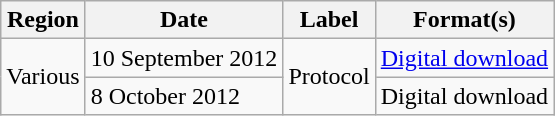<table class="wikitable plainrowheaders">
<tr>
<th scope="col">Region</th>
<th scope="col">Date</th>
<th scope="col">Label</th>
<th scope="col">Format(s)</th>
</tr>
<tr>
<td rowspan="2">Various</td>
<td>10 September 2012</td>
<td rowspan="2">Protocol</td>
<td><a href='#'>Digital download</a></td>
</tr>
<tr>
<td>8 October 2012</td>
<td>Digital download </td>
</tr>
</table>
